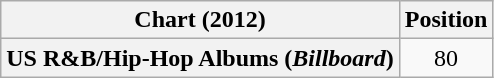<table class="wikitable sortable plainrowheaders" style="text-align:center;">
<tr>
<th scope="col">Chart (2012)</th>
<th scope="col">Position</th>
</tr>
<tr>
<th scope="row">US R&B/Hip-Hop Albums (<em>Billboard</em>)</th>
<td>80</td>
</tr>
</table>
